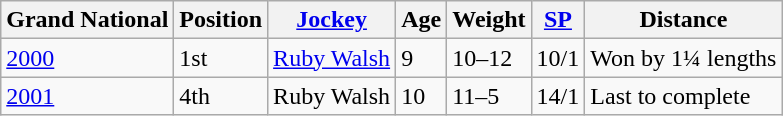<table class="wikitable sortable">
<tr>
<th>Grand National</th>
<th>Position</th>
<th><a href='#'>Jockey</a></th>
<th>Age</th>
<th>Weight</th>
<th><a href='#'>SP</a></th>
<th>Distance</th>
</tr>
<tr>
<td><a href='#'>2000</a></td>
<td>1st</td>
<td><a href='#'>Ruby Walsh</a></td>
<td>9</td>
<td>10–12</td>
<td>10/1</td>
<td>Won by 1¼ lengths</td>
</tr>
<tr>
<td><a href='#'>2001</a></td>
<td>4th</td>
<td>Ruby Walsh</td>
<td>10</td>
<td>11–5</td>
<td>14/1</td>
<td>Last to complete</td>
</tr>
</table>
